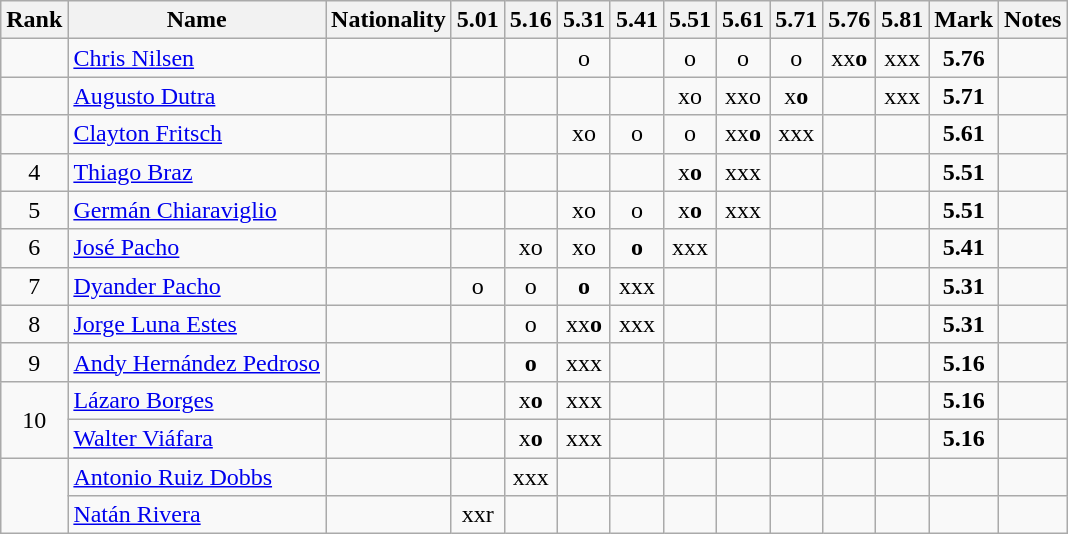<table class="wikitable sortable" style="text-align:center">
<tr>
<th>Rank</th>
<th>Name</th>
<th>Nationality</th>
<th>5.01</th>
<th>5.16</th>
<th>5.31</th>
<th>5.41</th>
<th>5.51</th>
<th>5.61</th>
<th>5.71</th>
<th>5.76</th>
<th>5.81</th>
<th>Mark</th>
<th>Notes</th>
</tr>
<tr>
<td></td>
<td align=left><a href='#'>Chris Nilsen</a></td>
<td align=left></td>
<td></td>
<td></td>
<td>o</td>
<td></td>
<td>o</td>
<td>o</td>
<td>o</td>
<td>xx<strong>o</strong></td>
<td>xxx</td>
<td><strong>5.76</strong></td>
<td></td>
</tr>
<tr>
<td></td>
<td align=left><a href='#'>Augusto Dutra</a></td>
<td align=left></td>
<td></td>
<td></td>
<td></td>
<td></td>
<td>xo</td>
<td>xxo</td>
<td>x<strong>o</strong></td>
<td></td>
<td>xxx</td>
<td><strong>5.71</strong></td>
<td></td>
</tr>
<tr>
<td></td>
<td align=left><a href='#'>Clayton Fritsch</a></td>
<td align=left></td>
<td></td>
<td></td>
<td>xo</td>
<td>o</td>
<td>o</td>
<td>xx<strong>o</strong></td>
<td>xxx</td>
<td></td>
<td></td>
<td><strong>5.61</strong></td>
<td></td>
</tr>
<tr>
<td>4</td>
<td align=left><a href='#'>Thiago Braz</a></td>
<td align=left></td>
<td></td>
<td></td>
<td></td>
<td></td>
<td>x<strong>o</strong></td>
<td>xxx</td>
<td></td>
<td></td>
<td></td>
<td><strong>5.51</strong></td>
<td></td>
</tr>
<tr>
<td>5</td>
<td align=left><a href='#'>Germán Chiaraviglio</a></td>
<td align=left></td>
<td></td>
<td></td>
<td>xo</td>
<td>o</td>
<td>x<strong>o</strong></td>
<td>xxx</td>
<td></td>
<td></td>
<td></td>
<td><strong>5.51</strong></td>
<td></td>
</tr>
<tr>
<td>6</td>
<td align=left><a href='#'>José Pacho</a></td>
<td align=left></td>
<td></td>
<td>xo</td>
<td>xo</td>
<td><strong>o</strong></td>
<td>xxx</td>
<td></td>
<td></td>
<td></td>
<td></td>
<td><strong>5.41</strong></td>
<td></td>
</tr>
<tr>
<td>7</td>
<td align=left><a href='#'>Dyander Pacho</a></td>
<td align=left></td>
<td>o</td>
<td>o</td>
<td><strong>o</strong></td>
<td>xxx</td>
<td></td>
<td></td>
<td></td>
<td></td>
<td></td>
<td><strong>5.31</strong></td>
<td></td>
</tr>
<tr>
<td>8</td>
<td align=left><a href='#'>Jorge Luna Estes</a></td>
<td align=left></td>
<td></td>
<td>o</td>
<td>xx<strong>o</strong></td>
<td>xxx</td>
<td></td>
<td></td>
<td></td>
<td></td>
<td></td>
<td><strong>5.31</strong></td>
<td></td>
</tr>
<tr>
<td>9</td>
<td align=left><a href='#'>Andy Hernández Pedroso</a></td>
<td align=left></td>
<td></td>
<td><strong>o</strong></td>
<td>xxx</td>
<td></td>
<td></td>
<td></td>
<td></td>
<td></td>
<td></td>
<td><strong>5.16</strong></td>
<td></td>
</tr>
<tr>
<td rowspan=2>10</td>
<td align=left><a href='#'>Lázaro Borges</a></td>
<td align=left></td>
<td></td>
<td>x<strong>o</strong></td>
<td>xxx</td>
<td></td>
<td></td>
<td></td>
<td></td>
<td></td>
<td></td>
<td><strong>5.16</strong></td>
<td></td>
</tr>
<tr>
<td align=left><a href='#'>Walter Viáfara</a></td>
<td align=left></td>
<td></td>
<td>x<strong>o</strong></td>
<td>xxx</td>
<td></td>
<td></td>
<td></td>
<td></td>
<td></td>
<td></td>
<td><strong>5.16</strong></td>
<td></td>
</tr>
<tr>
<td rowspan=2></td>
<td align=left><a href='#'>Antonio Ruiz Dobbs</a></td>
<td align=left></td>
<td></td>
<td>xxx</td>
<td></td>
<td></td>
<td></td>
<td></td>
<td></td>
<td></td>
<td></td>
<td><strong></strong></td>
<td></td>
</tr>
<tr>
<td align=left><a href='#'>Natán Rivera</a></td>
<td align=left></td>
<td>xxr</td>
<td></td>
<td></td>
<td></td>
<td></td>
<td></td>
<td></td>
<td></td>
<td></td>
<td><strong></strong></td>
<td></td>
</tr>
</table>
